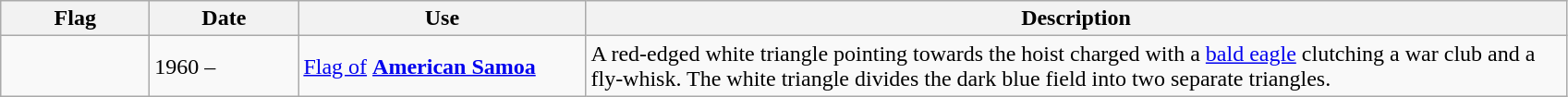<table class="wikitable" style="background:#FFFFF">
<tr>
<th style="width:100px">Flag</th>
<th style="width:100px">Date</th>
<th style="width:200px">Use</th>
<th style="width:700px">Description</th>
</tr>
<tr>
<td></td>
<td>1960 –</td>
<td><a href='#'>Flag of</a> <strong><a href='#'>American Samoa</a></strong></td>
<td>A red-edged white triangle pointing towards the hoist charged with a <a href='#'>bald eagle</a> clutching a war club and a fly-whisk. The white triangle divides the dark blue field into two separate triangles.</td>
</tr>
</table>
